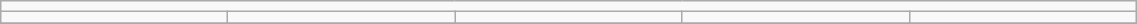<table align=center class=wikitable width=60%>
<tr>
<td colspan=5></td>
</tr>
<tr>
<td width=20% valign=top align=center><small></small></td>
<td width=20% valign=top align=center><small></small></td>
<td width=20% valign=top align=center><small></small></td>
<td width=20% valign=top align=center><small></small></td>
<td width=20% valign=top align=center><small></small></td>
</tr>
<tr>
</tr>
</table>
